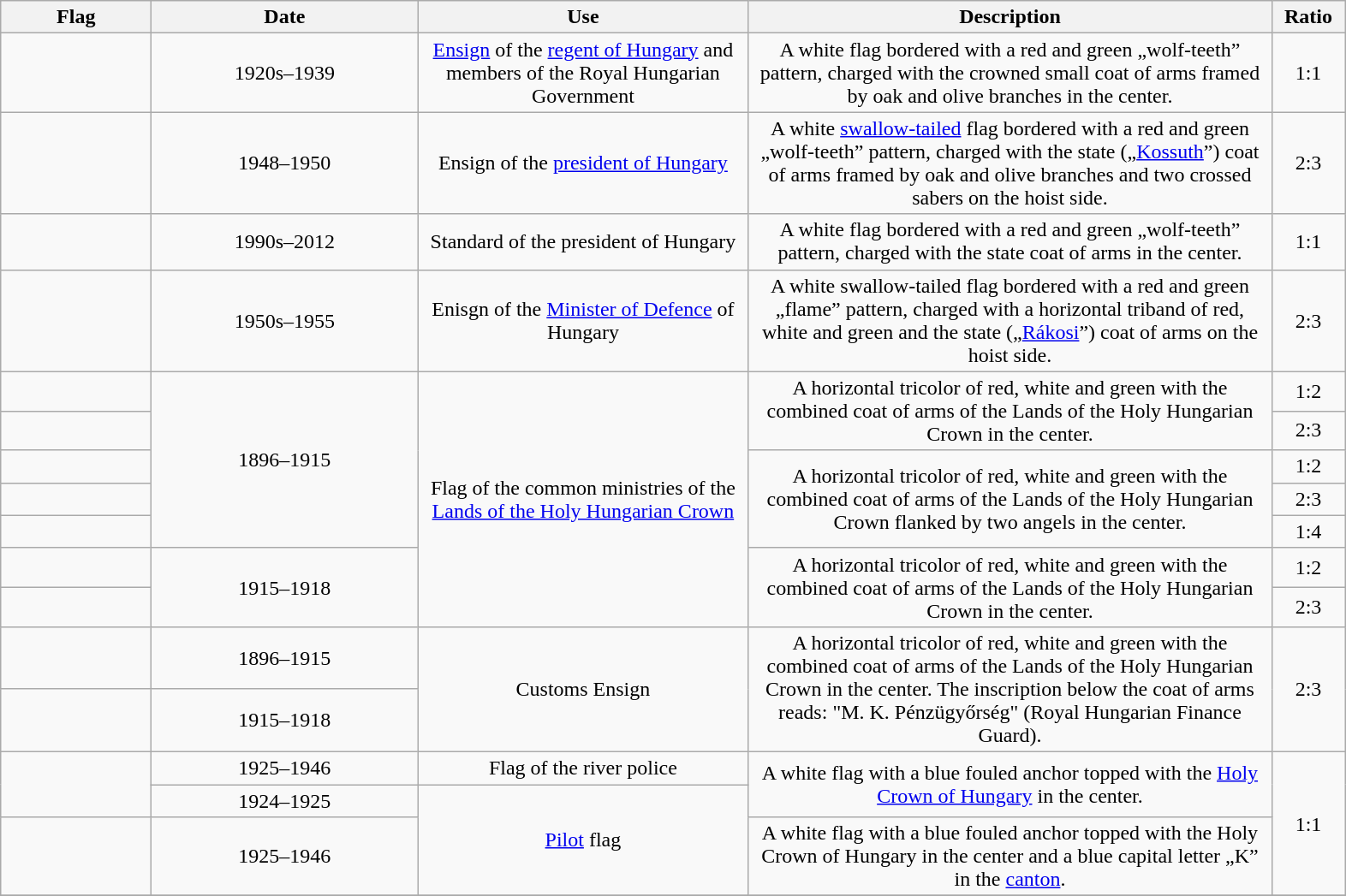<table class="wikitable" style="text-align:center;">
<tr>
<th width="110">Flag</th>
<th width="200">Date</th>
<th width="250">Use</th>
<th width="400">Description</th>
<th width="50">Ratio</th>
</tr>
<tr>
<td></td>
<td>1920s–1939</td>
<td><a href='#'>Ensign</a> of the <a href='#'>regent of Hungary</a> and members of the Royal Hungarian Government</td>
<td>A white flag bordered with a red and green „wolf-teeth” pattern, charged with the crowned small coat of arms framed by oak and olive branches in the center.</td>
<td>1:1</td>
</tr>
<tr>
<td></td>
<td>1948–1950</td>
<td>Ensign of the <a href='#'>president of Hungary</a></td>
<td>A white  <a href='#'>swallow-tailed</a> flag bordered with a red and green „wolf-teeth” pattern, charged with the state („<a href='#'>Kossuth</a>”) coat of arms framed by oak and olive branches and two crossed sabers on the hoist side.</td>
<td>2:3</td>
</tr>
<tr>
<td></td>
<td>1990s–2012</td>
<td>Standard of the president of Hungary</td>
<td>A white flag bordered with a red and green „wolf-teeth” pattern, charged with the state coat of arms in the center.</td>
<td>1:1</td>
</tr>
<tr>
<td></td>
<td>1950s–1955</td>
<td>Enisgn of the <a href='#'>Minister of Defence</a> of Hungary</td>
<td>A white swallow-tailed flag bordered with a red and green „flame” pattern, charged with a horizontal triband of red, white and green and the state („<a href='#'>Rákosi</a>”) coat of arms on the hoist side.</td>
<td>2:3</td>
</tr>
<tr>
<td></td>
<td rowspan="5">1896–1915</td>
<td rowspan="7">Flag of the common ministries of the <a href='#'>Lands of the Holy Hungarian Crown</a></td>
<td rowspan="2">A horizontal tricolor of red, white and green with the combined coat of arms of the Lands of the Holy Hungarian Crown in the center.</td>
<td>1:2</td>
</tr>
<tr>
<td></td>
<td>2:3</td>
</tr>
<tr>
<td></td>
<td rowspan="3">A horizontal tricolor of red, white and green with the combined coat of arms of the Lands of the Holy Hungarian Crown flanked by two angels in the center.</td>
<td>1:2</td>
</tr>
<tr>
<td></td>
<td>2:3</td>
</tr>
<tr>
<td></td>
<td>1:4</td>
</tr>
<tr>
<td></td>
<td rowspan="2">1915–1918</td>
<td rowspan="2">A horizontal tricolor of red, white and green with the combined coat of arms of the Lands of the Holy Hungarian Crown in the center.</td>
<td>1:2</td>
</tr>
<tr>
<td></td>
<td>2:3</td>
</tr>
<tr>
<td></td>
<td>1896–1915</td>
<td rowspan="2">Customs Ensign</td>
<td rowspan="2">A horizontal tricolor of red, white and green with the combined coat of arms of the Lands of the Holy Hungarian Crown in the center. The inscription below the coat of arms reads: "M. K. Pénzügyőrség" (Royal Hungarian Finance Guard).</td>
<td rowspan="2">2:3</td>
</tr>
<tr>
<td></td>
<td>1915–1918</td>
</tr>
<tr>
<td rowspan="2"></td>
<td>1925–1946</td>
<td>Flag of the river police</td>
<td rowspan="2">A white flag with a blue fouled anchor topped with the <a href='#'>Holy Crown of Hungary</a> in the center.</td>
<td rowspan="3">1:1</td>
</tr>
<tr>
<td>1924–1925</td>
<td rowspan="2"><a href='#'>Pilot</a> flag</td>
</tr>
<tr>
<td></td>
<td>1925–1946</td>
<td>A white flag with a blue fouled anchor topped with the Holy Crown of Hungary in the center and a blue capital letter „K” in the <a href='#'>canton</a>.</td>
</tr>
<tr>
</tr>
</table>
